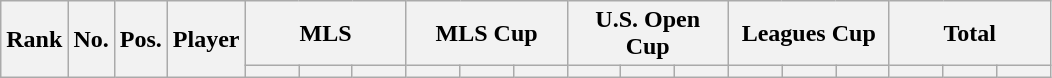<table class="wikitable sortable" style="text-align:center">
<tr>
<th rowspan="2">Rank</th>
<th rowspan="2">No.</th>
<th rowspan="2">Pos.</th>
<th rowspan="2">Player</th>
<th colspan="3" style="width:100px;">MLS</th>
<th colspan="3" style="width:100px;">MLS Cup</th>
<th colspan="3" style="width:100px;">U.S. Open Cup</th>
<th colspan="3" style="width:100px;">Leagues Cup</th>
<th colspan="3" style="width:100px;">Total</th>
</tr>
<tr>
<th></th>
<th></th>
<th></th>
<th></th>
<th></th>
<th></th>
<th></th>
<th></th>
<th></th>
<th></th>
<th></th>
<th></th>
<th></th>
<th></th>
<th></th>
</tr>
</table>
